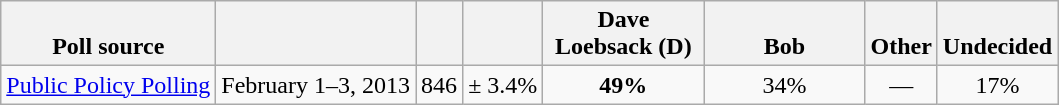<table class="wikitable" style="text-align:center">
<tr valign= bottom>
<th>Poll source</th>
<th></th>
<th></th>
<th></th>
<th style="width:100px;">Dave<br>Loebsack (D)</th>
<th style="width:100px;">Bob<br></th>
<th>Other</th>
<th>Undecided</th>
</tr>
<tr>
<td align=left><a href='#'>Public Policy Polling</a></td>
<td>February 1–3, 2013</td>
<td>846</td>
<td>± 3.4%</td>
<td><strong>49%</strong></td>
<td>34%</td>
<td>—</td>
<td>17%</td>
</tr>
</table>
